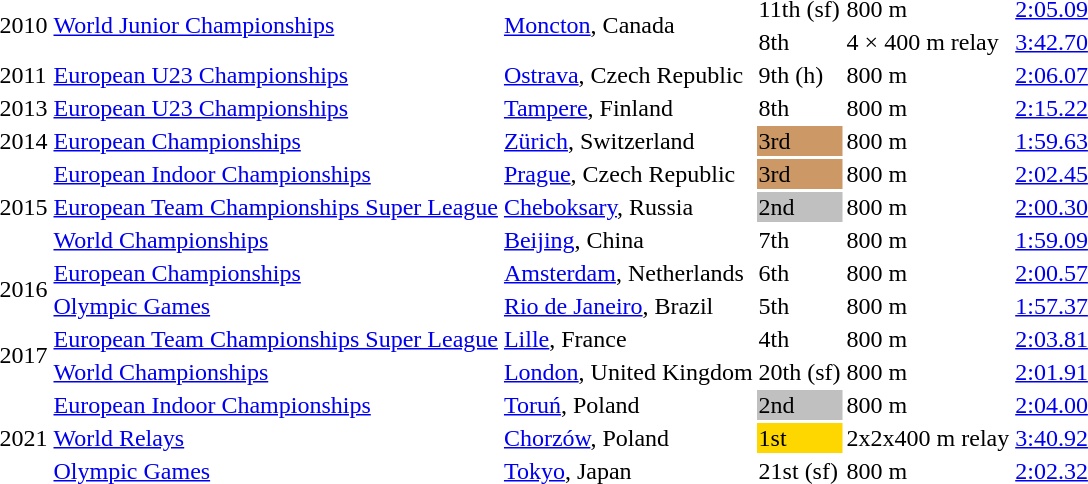<table>
<tr>
<td rowspan=2>2010</td>
<td rowspan=2><a href='#'>World Junior Championships</a></td>
<td rowspan=2><a href='#'>Moncton</a>, Canada</td>
<td>11th (sf)</td>
<td>800 m</td>
<td><a href='#'>2:05.09</a></td>
</tr>
<tr>
<td>8th</td>
<td>4 × 400 m relay</td>
<td><a href='#'>3:42.70</a></td>
</tr>
<tr>
<td>2011</td>
<td><a href='#'>European U23 Championships</a></td>
<td><a href='#'>Ostrava</a>, Czech Republic</td>
<td>9th (h)</td>
<td>800 m</td>
<td><a href='#'>2:06.07</a></td>
</tr>
<tr>
<td>2013</td>
<td><a href='#'>European U23 Championships</a></td>
<td><a href='#'>Tampere</a>, Finland</td>
<td>8th</td>
<td>800 m</td>
<td><a href='#'>2:15.22</a></td>
</tr>
<tr>
<td>2014</td>
<td><a href='#'>European Championships</a></td>
<td><a href='#'>Zürich</a>, Switzerland</td>
<td bgcolor=CC9966>3rd</td>
<td>800 m</td>
<td><a href='#'>1:59.63</a></td>
</tr>
<tr>
<td rowspan=3>2015</td>
<td><a href='#'>European Indoor Championships</a></td>
<td><a href='#'>Prague</a>, Czech Republic</td>
<td bgcolor=CC9966>3rd</td>
<td>800 m</td>
<td><a href='#'>2:02.45</a></td>
</tr>
<tr>
<td><a href='#'>European Team Championships Super League</a></td>
<td><a href='#'>Cheboksary</a>, Russia</td>
<td bgcolor=silver>2nd</td>
<td>800 m</td>
<td><a href='#'>2:00.30</a></td>
</tr>
<tr>
<td><a href='#'>World Championships</a></td>
<td><a href='#'>Beijing</a>, China</td>
<td>7th</td>
<td>800 m</td>
<td><a href='#'>1:59.09</a></td>
</tr>
<tr>
<td rowspan=2>2016</td>
<td><a href='#'>European Championships</a></td>
<td><a href='#'>Amsterdam</a>, Netherlands</td>
<td>6th</td>
<td>800 m</td>
<td><a href='#'>2:00.57</a></td>
</tr>
<tr>
<td><a href='#'>Olympic Games</a></td>
<td><a href='#'>Rio de Janeiro</a>, Brazil</td>
<td>5th</td>
<td>800 m</td>
<td><a href='#'>1:57.37</a></td>
</tr>
<tr>
<td rowspan=2>2017</td>
<td><a href='#'>European Team Championships Super League</a></td>
<td><a href='#'>Lille</a>, France</td>
<td>4th</td>
<td>800 m</td>
<td><a href='#'>2:03.81</a></td>
</tr>
<tr>
<td><a href='#'>World Championships</a></td>
<td><a href='#'>London</a>, United Kingdom</td>
<td>20th (sf)</td>
<td>800 m</td>
<td><a href='#'>2:01.91</a></td>
</tr>
<tr>
<td rowspan=3>2021</td>
<td><a href='#'>European Indoor Championships</a></td>
<td><a href='#'>Toruń</a>, Poland</td>
<td bgcolor=silver>2nd</td>
<td>800 m</td>
<td><a href='#'>2:04.00</a></td>
</tr>
<tr>
<td><a href='#'>World Relays</a></td>
<td><a href='#'>Chorzów</a>, Poland</td>
<td bgcolor=gold>1st</td>
<td>2x2x400 m relay</td>
<td><a href='#'>3:40.92</a> <strong></strong></td>
</tr>
<tr>
<td><a href='#'>Olympic Games</a></td>
<td><a href='#'>Tokyo</a>, Japan</td>
<td>21st (sf)</td>
<td>800 m</td>
<td><a href='#'>2:02.32</a></td>
</tr>
</table>
